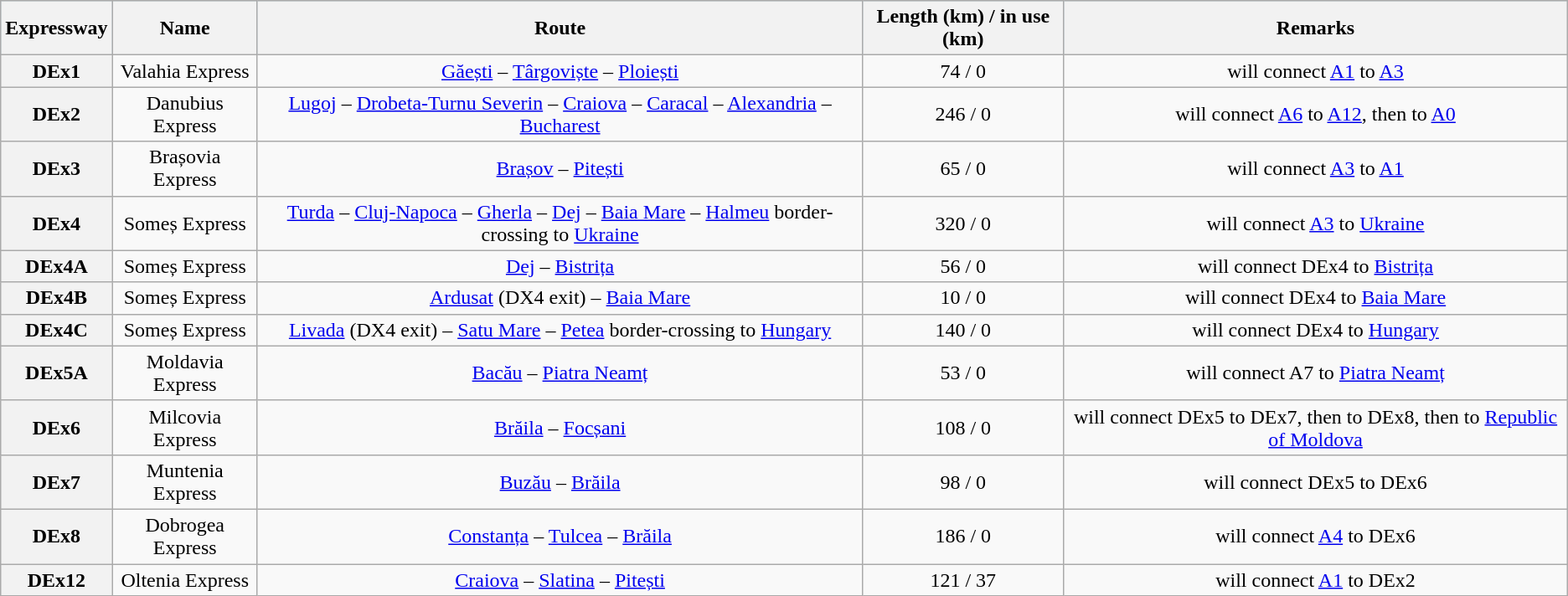<table class="wikitable" border="1" cellpadding="2" style="border-collapse:collapse; text-align:center;">
<tr style="background:lightblue">
<th>Expressway</th>
<th>Name</th>
<th>Route</th>
<th>Length (km) / in use (km)</th>
<th>Remarks</th>
</tr>
<tr>
<th>DEx1</th>
<td>Valahia Express</td>
<td><a href='#'>Găești</a> – <a href='#'>Târgoviște</a> – <a href='#'>Ploiești</a></td>
<td>74 / 0</td>
<td>will connect <a href='#'>A1</a> to <a href='#'>A3</a></td>
</tr>
<tr>
<th>DEx2</th>
<td>Danubius Express</td>
<td><a href='#'>Lugoj</a> – <a href='#'>Drobeta-Turnu Severin</a> – <a href='#'>Craiova</a> – <a href='#'>Caracal</a> – <a href='#'>Alexandria</a> – <a href='#'>Bucharest</a></td>
<td>246 / 0</td>
<td>will connect <a href='#'>A6</a> to <a href='#'>A12</a>, then to <a href='#'>A0</a></td>
</tr>
<tr>
<th>DEx3</th>
<td>Brașovia Express</td>
<td><a href='#'>Brașov</a> – <a href='#'>Pitești</a></td>
<td>65 / 0</td>
<td>will connect <a href='#'>A3</a> to <a href='#'>A1</a></td>
</tr>
<tr>
<th>DEx4</th>
<td>Someș Express</td>
<td><a href='#'>Turda</a> – <a href='#'>Cluj-Napoca</a> – <a href='#'>Gherla</a> – <a href='#'>Dej</a> – <a href='#'>Baia Mare</a> – <a href='#'>Halmeu</a> border-crossing to <a href='#'>Ukraine</a></td>
<td>320 / 0</td>
<td>will connect <a href='#'>A3</a> to <a href='#'>Ukraine</a></td>
</tr>
<tr>
<th>DEx4A</th>
<td>Someș Express</td>
<td><a href='#'>Dej</a> – <a href='#'>Bistrița</a></td>
<td>56 / 0</td>
<td>will connect DEx4 to <a href='#'>Bistrița</a></td>
</tr>
<tr>
<th>DEx4B</th>
<td>Someș Express</td>
<td><a href='#'>Ardusat</a> (DX4 exit) – <a href='#'>Baia Mare</a></td>
<td>10 / 0</td>
<td>will connect DEx4 to <a href='#'>Baia Mare</a></td>
</tr>
<tr>
<th>DEx4C</th>
<td>Someș Express</td>
<td><a href='#'>Livada</a> (DX4 exit) – <a href='#'>Satu Mare</a> – <a href='#'>Petea</a> border-crossing to <a href='#'>Hungary</a></td>
<td>140 / 0</td>
<td>will connect DEx4 to <a href='#'>Hungary</a></td>
</tr>
<tr>
<th>DEx5A</th>
<td>Moldavia Express</td>
<td><a href='#'>Bacău</a> – <a href='#'>Piatra Neamț</a></td>
<td>53 / 0</td>
<td>will connect A7 to <a href='#'>Piatra Neamț</a></td>
</tr>
<tr>
<th>DEx6</th>
<td>Milcovia Express</td>
<td><a href='#'>Brăila</a> – <a href='#'>Focșani</a></td>
<td>108 / 0</td>
<td>will connect DEx5 to DEx7, then to DEx8, then to <a href='#'>Republic of Moldova</a></td>
</tr>
<tr>
<th>DEx7</th>
<td>Muntenia Express</td>
<td><a href='#'>Buzău</a> – <a href='#'>Brăila</a></td>
<td>98 / 0</td>
<td>will connect DEx5 to DEx6</td>
</tr>
<tr>
<th>DEx8</th>
<td>Dobrogea Express</td>
<td><a href='#'>Constanța</a> – <a href='#'>Tulcea</a> – <a href='#'>Brăila</a></td>
<td>186 / 0</td>
<td>will connect <a href='#'>A4</a> to DEx6</td>
</tr>
<tr>
<th>DEx12</th>
<td>Oltenia Express</td>
<td><a href='#'>Craiova</a> – <a href='#'>Slatina</a> – <a href='#'>Pitești</a></td>
<td>121 / 37</td>
<td>will connect <a href='#'>A1</a> to DEx2</td>
</tr>
</table>
